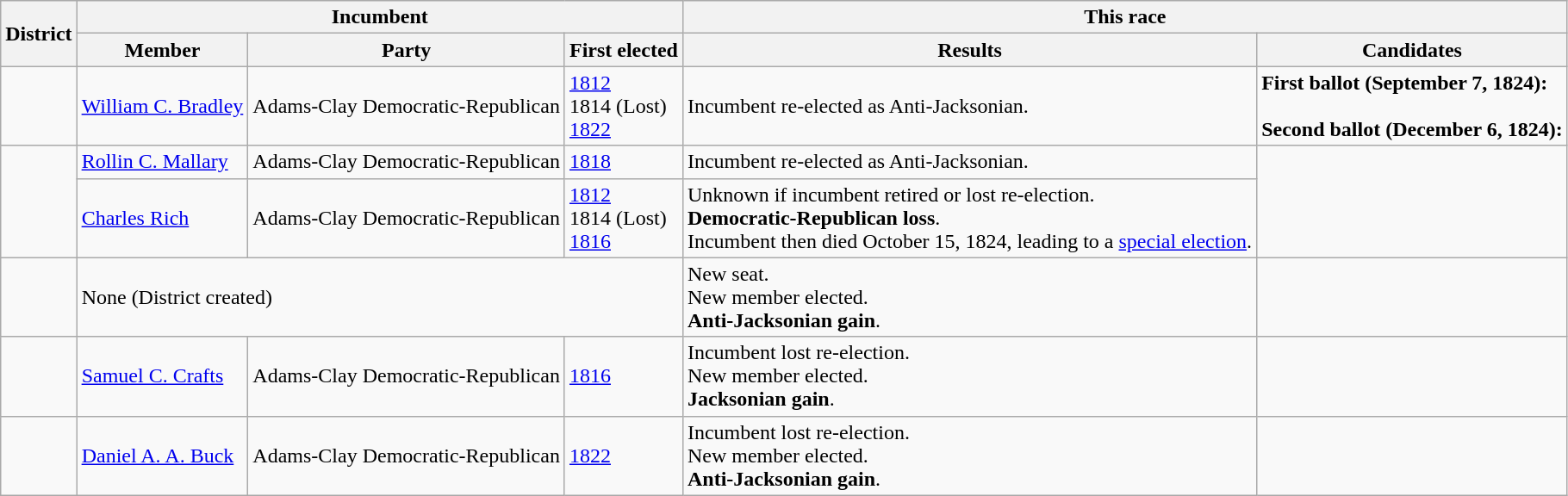<table class=wikitable>
<tr>
<th rowspan=2>District</th>
<th colspan=3>Incumbent</th>
<th colspan=2>This race</th>
</tr>
<tr>
<th>Member</th>
<th>Party</th>
<th>First elected</th>
<th>Results</th>
<th>Candidates</th>
</tr>
<tr>
<td></td>
<td><a href='#'>William C. Bradley</a><br></td>
<td>Adams-Clay Democratic-Republican</td>
<td><a href='#'>1812</a><br>1814 (Lost)<br><a href='#'>1822</a></td>
<td>Incumbent re-elected as Anti-Jacksonian.</td>
<td nowrap><strong>First ballot (September 7, 1824):</strong><br><br><strong>Second ballot (December 6, 1824):</strong> </td>
</tr>
<tr>
<td rowspan=2></td>
<td><a href='#'>Rollin C. Mallary</a><br></td>
<td>Adams-Clay Democratic-Republican</td>
<td><a href='#'>1818</a></td>
<td>Incumbent re-elected as Anti-Jacksonian.</td>
<td rowspan=2 nowrap></td>
</tr>
<tr>
<td><a href='#'>Charles Rich</a><br></td>
<td>Adams-Clay Democratic-Republican</td>
<td><a href='#'>1812</a><br>1814 (Lost)<br><a href='#'>1816</a></td>
<td>Unknown if incumbent retired or lost re-election.<br><strong>Democratic-Republican loss</strong>.<br>Incumbent then died October 15, 1824, leading to a <a href='#'>special election</a>.</td>
</tr>
<tr>
<td></td>
<td colspan=3>None (District created)</td>
<td>New seat.<br>New member elected.<br><strong>Anti-Jacksonian gain</strong>.</td>
<td nowrap></td>
</tr>
<tr>
<td></td>
<td><a href='#'>Samuel C. Crafts</a><br></td>
<td>Adams-Clay Democratic-Republican</td>
<td><a href='#'>1816</a></td>
<td>Incumbent lost re-election.<br>New member elected.<br><strong>Jacksonian gain</strong>.</td>
<td nowrap></td>
</tr>
<tr>
<td></td>
<td><a href='#'>Daniel A. A. Buck</a><br></td>
<td>Adams-Clay Democratic-Republican</td>
<td><a href='#'>1822</a></td>
<td>Incumbent lost re-election.<br>New member elected.<br><strong>Anti-Jacksonian gain</strong>.</td>
<td nowrap></td>
</tr>
</table>
